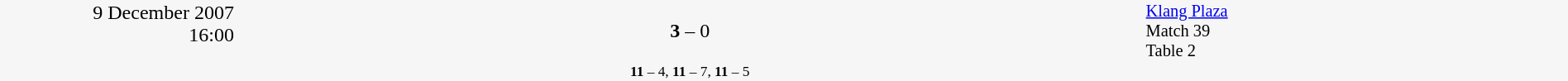<table style="width:100%; background:#f6f6f6;" cellspacing="0">
<tr>
<td rowspan="2" width="15%" style="text-align:right; vertical-align:top;">9 December 2007<br>16:00<br></td>
<td width="25%" style="text-align:right"><strong></strong></td>
<td width="8%" style="text-align:center"><strong>3</strong> –  0</td>
<td width="25%"></td>
<td width="27%" style="font-size:85%; vertical-align:top;"><a href='#'>Klang Plaza</a><br>Match 39<br>Table 2</td>
</tr>
<tr width="58%" style="font-size:85%;vertical-align:top;"|>
<td colspan="3" style="font-size:85%; text-align:center; vertical-align:top;"><strong>11</strong> – 4, <strong>11</strong> – 7, <strong>11</strong> – 5</td>
</tr>
</table>
